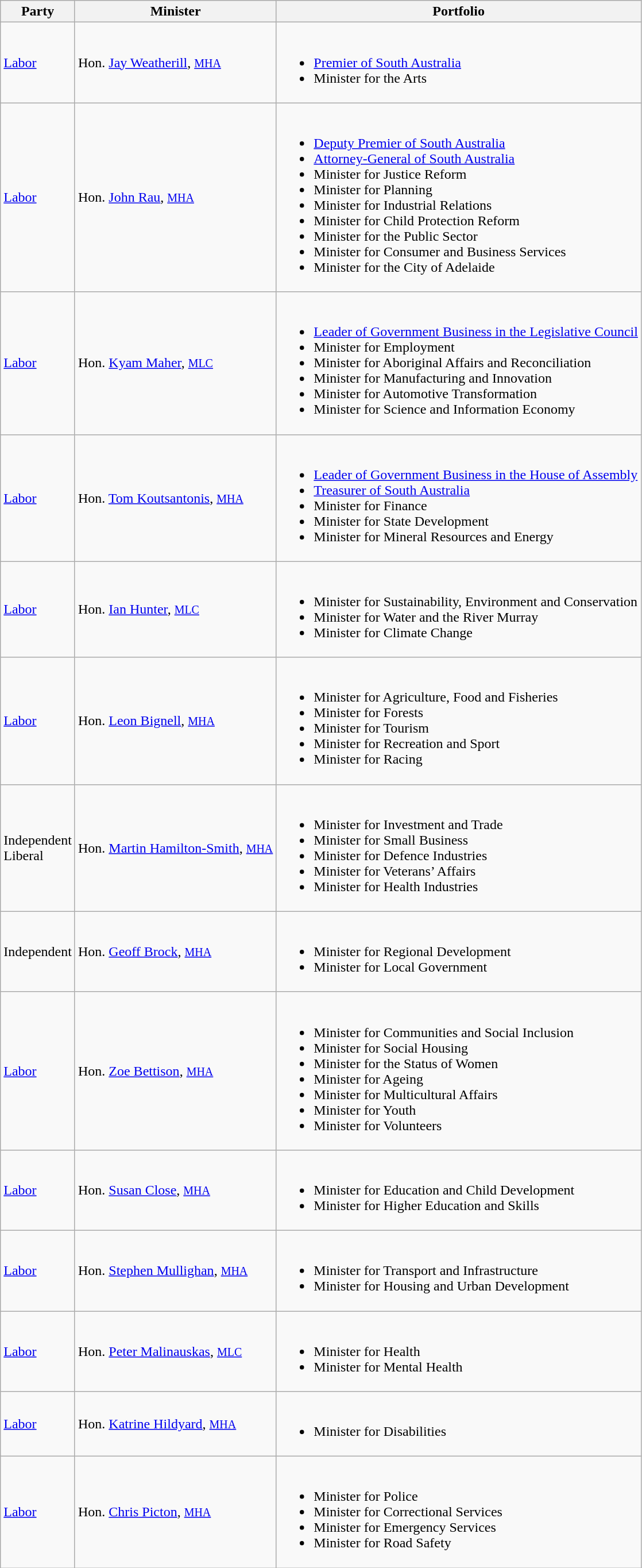<table class="wikitable sortable">
<tr>
<th>Party</th>
<th>Minister</th>
<th>Portfolio</th>
</tr>
<tr>
<td><a href='#'>Labor</a></td>
<td>Hon. <a href='#'>Jay Weatherill</a>, <small><a href='#'>MHA</a></small></td>
<td><br><ul><li><a href='#'>Premier of South Australia</a></li><li>Minister for the Arts</li></ul></td>
</tr>
<tr>
<td><a href='#'>Labor</a></td>
<td>Hon. <a href='#'>John Rau</a>, <small><a href='#'>MHA</a></small></td>
<td><br><ul><li><a href='#'>Deputy Premier of South Australia</a></li><li><a href='#'>Attorney-General of South Australia</a></li><li>Minister for Justice Reform</li><li>Minister for Planning</li><li>Minister for Industrial Relations</li><li>Minister for Child Protection Reform</li><li>Minister for the Public Sector</li><li>Minister for Consumer and Business Services</li><li>Minister for the City of Adelaide</li></ul></td>
</tr>
<tr>
<td><a href='#'>Labor</a></td>
<td>Hon. <a href='#'>Kyam Maher</a>, <small><a href='#'>MLC</a></small></td>
<td><br><ul><li><a href='#'>Leader of Government Business in the Legislative Council</a></li><li>Minister for Employment</li><li>Minister for Aboriginal Affairs and Reconciliation</li><li>Minister for Manufacturing and Innovation</li><li>Minister for Automotive Transformation</li><li>Minister for Science and Information Economy</li></ul></td>
</tr>
<tr>
<td><a href='#'>Labor</a></td>
<td>Hon. <a href='#'>Tom Koutsantonis</a>, <small><a href='#'>MHA</a></small></td>
<td><br><ul><li><a href='#'>Leader of Government Business in the House of Assembly</a></li><li><a href='#'>Treasurer of South Australia</a></li><li>Minister for Finance</li><li>Minister for State Development</li><li>Minister for Mineral Resources and Energy</li></ul></td>
</tr>
<tr>
<td><a href='#'>Labor</a></td>
<td>Hon. <a href='#'>Ian Hunter</a>, <small><a href='#'>MLC</a></small></td>
<td><br><ul><li>Minister for Sustainability, Environment and Conservation</li><li>Minister for Water and the River Murray</li><li>Minister for Climate Change</li></ul></td>
</tr>
<tr>
<td><a href='#'>Labor</a></td>
<td>Hon. <a href='#'>Leon Bignell</a>, <small><a href='#'>MHA</a></small></td>
<td><br><ul><li>Minister for Agriculture, Food and Fisheries</li><li>Minister for Forests</li><li>Minister for Tourism</li><li>Minister for Recreation and Sport</li><li>Minister for Racing</li></ul></td>
</tr>
<tr>
<td>Independent<br>Liberal</td>
<td>Hon. <a href='#'>Martin Hamilton-Smith</a>, <small><a href='#'>MHA</a></small></td>
<td><br><ul><li>Minister for Investment and Trade</li><li>Minister for Small Business</li><li>Minister for Defence Industries</li><li>Minister for Veterans’ Affairs</li><li>Minister for Health Industries</li></ul></td>
</tr>
<tr>
<td>Independent</td>
<td>Hon. <a href='#'>Geoff Brock</a>, <small><a href='#'>MHA</a></small></td>
<td><br><ul><li>Minister for Regional Development</li><li>Minister for Local Government</li></ul></td>
</tr>
<tr>
<td><a href='#'>Labor</a></td>
<td>Hon. <a href='#'>Zoe Bettison</a>, <small><a href='#'>MHA</a></small></td>
<td><br><ul><li>Minister for Communities and Social Inclusion</li><li>Minister for Social Housing</li><li>Minister for the Status of Women</li><li>Minister for Ageing</li><li>Minister for Multicultural Affairs</li><li>Minister for Youth</li><li>Minister for Volunteers</li></ul></td>
</tr>
<tr>
<td><a href='#'>Labor</a></td>
<td>Hon. <a href='#'>Susan Close</a>, <small><a href='#'>MHA</a></small></td>
<td><br><ul><li>Minister for Education and Child Development</li><li>Minister for Higher Education and Skills</li></ul></td>
</tr>
<tr>
<td><a href='#'>Labor</a></td>
<td>Hon. <a href='#'>Stephen Mullighan</a>, <small><a href='#'>MHA</a></small></td>
<td><br><ul><li>Minister for Transport and Infrastructure</li><li>Minister for Housing and Urban Development</li></ul></td>
</tr>
<tr>
<td><a href='#'>Labor</a></td>
<td>Hon. <a href='#'>Peter Malinauskas</a>, <small><a href='#'>MLC</a></small></td>
<td><br><ul><li>Minister for Health</li><li>Minister for Mental Health</li></ul></td>
</tr>
<tr>
<td><a href='#'>Labor</a></td>
<td>Hon. <a href='#'>Katrine Hildyard</a>, <small><a href='#'>MHA</a></small></td>
<td><br><ul><li>Minister for Disabilities</li></ul></td>
</tr>
<tr>
<td><a href='#'>Labor</a></td>
<td>Hon. <a href='#'>Chris Picton</a>, <small><a href='#'>MHA</a></small></td>
<td><br><ul><li>Minister for Police</li><li>Minister for Correctional Services</li><li>Minister for Emergency Services</li><li>Minister for Road Safety</li></ul></td>
</tr>
</table>
